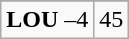<table class="wikitable">
<tr align="center">
</tr>
<tr align="center">
<td><strong>LOU</strong> –4</td>
<td>45</td>
</tr>
</table>
